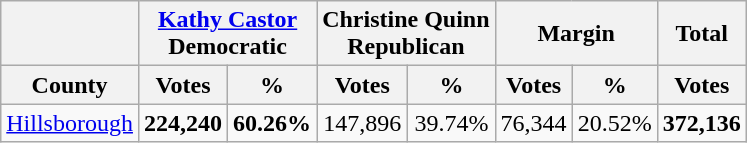<table class="wikitable sortable" style="text-align:center">
<tr>
<th></th>
<th style="text-align:center;" colspan="2"><a href='#'>Kathy Castor</a><br>Democratic</th>
<th style="text-align:center;" colspan="2">Christine Quinn<br>Republican</th>
<th style="text-align:center;" colspan="2">Margin</th>
<th style="text-align:center;">Total</th>
</tr>
<tr>
<th align=center>County</th>
<th style="text-align:center;" data-sort-type="number">Votes</th>
<th style="text-align:center;" data-sort-type="number">%</th>
<th style="text-align:center;" data-sort-type="number">Votes</th>
<th style="text-align:center;" data-sort-type="number">%</th>
<th style="text-align:center;" data-sort-type="number">Votes</th>
<th style="text-align:center;" data-sort-type="number">%</th>
<th style="text-align:center;" data-sort-type="number">Votes</th>
</tr>
<tr>
<td align=center><a href='#'>Hillsborough</a></td>
<td><strong>224,240</strong></td>
<td><strong>60.26%</strong></td>
<td>147,896</td>
<td>39.74%</td>
<td>76,344</td>
<td>20.52%</td>
<td><strong>372,136</strong></td>
</tr>
</table>
